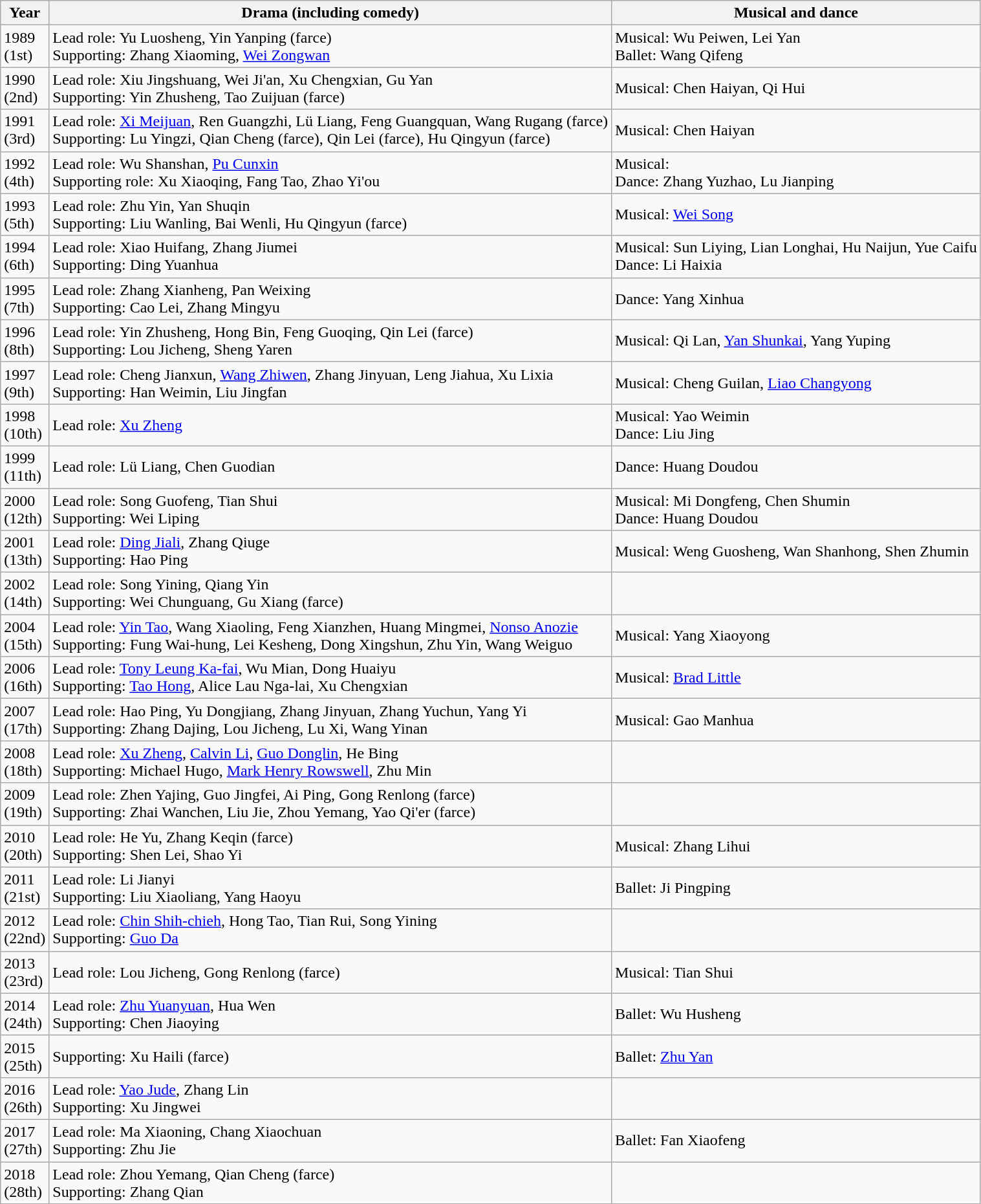<table class="wikitable sortable">
<tr>
<th>Year</th>
<th>Drama (including comedy)</th>
<th>Musical and dance</th>
</tr>
<tr>
<td>1989<br>(1st)</td>
<td>Lead role: Yu Luosheng, Yin Yanping (farce)<br>Supporting: Zhang Xiaoming, <a href='#'>Wei Zongwan</a></td>
<td>Musical: Wu Peiwen, Lei Yan<br>Ballet: Wang Qifeng</td>
</tr>
<tr>
<td>1990<br>(2nd)</td>
<td>Lead role: Xiu Jingshuang, Wei Ji'an, Xu Chengxian, Gu Yan<br>Supporting: Yin Zhusheng, Tao Zuijuan (farce)</td>
<td>Musical: Chen Haiyan, Qi Hui</td>
</tr>
<tr>
<td>1991<br>(3rd)</td>
<td>Lead role: <a href='#'>Xi Meijuan</a>, Ren Guangzhi, Lü Liang, Feng Guangquan, Wang Rugang (farce)<br>Supporting: Lu Yingzi, Qian Cheng (farce), Qin Lei (farce), Hu Qingyun (farce)</td>
<td>Musical: Chen Haiyan</td>
</tr>
<tr>
<td>1992<br>(4th)</td>
<td>Lead role: Wu Shanshan, <a href='#'>Pu Cunxin</a><br>Supporting role: Xu Xiaoqing, Fang Tao, Zhao Yi'ou</td>
<td>Musical: <br>Dance: Zhang Yuzhao, Lu Jianping</td>
</tr>
<tr>
<td>1993<br>(5th)</td>
<td>Lead role: Zhu Yin, Yan Shuqin<br>Supporting: Liu Wanling, Bai Wenli, Hu Qingyun (farce)</td>
<td>Musical: <a href='#'>Wei Song</a></td>
</tr>
<tr>
<td>1994<br>(6th)</td>
<td>Lead role: Xiao Huifang, Zhang Jiumei<br>Supporting: Ding Yuanhua</td>
<td>Musical: Sun Liying, Lian Longhai, Hu Naijun, Yue Caifu<br>Dance: Li Haixia</td>
</tr>
<tr>
<td>1995<br>(7th)</td>
<td>Lead role: Zhang Xianheng, Pan Weixing<br>Supporting: Cao Lei, Zhang Mingyu</td>
<td>Dance: Yang Xinhua</td>
</tr>
<tr>
<td>1996<br>(8th)</td>
<td>Lead role: Yin Zhusheng, Hong Bin, Feng Guoqing, Qin Lei (farce)<br>Supporting: Lou Jicheng, Sheng Yaren</td>
<td>Musical: Qi Lan, <a href='#'>Yan Shunkai</a>, Yang Yuping</td>
</tr>
<tr>
<td>1997<br>(9th)</td>
<td>Lead role: Cheng Jianxun, <a href='#'>Wang Zhiwen</a>, Zhang Jinyuan, Leng Jiahua, Xu Lixia<br>Supporting: Han Weimin, Liu Jingfan</td>
<td>Musical: Cheng Guilan, <a href='#'>Liao Changyong</a></td>
</tr>
<tr>
<td>1998<br>(10th)</td>
<td>Lead role: <a href='#'>Xu Zheng</a></td>
<td>Musical: Yao Weimin<br>Dance: Liu Jing</td>
</tr>
<tr>
<td>1999<br>(11th)</td>
<td>Lead role: Lü Liang, Chen Guodian</td>
<td>Dance: Huang Doudou</td>
</tr>
<tr>
<td>2000<br>(12th)</td>
<td>Lead role: Song Guofeng, Tian Shui<br>Supporting: Wei Liping</td>
<td>Musical: Mi Dongfeng, Chen Shumin<br>Dance: Huang Doudou</td>
</tr>
<tr>
<td>2001<br>(13th)</td>
<td>Lead role: <a href='#'>Ding Jiali</a>, Zhang Qiuge<br>Supporting: Hao Ping</td>
<td>Musical: Weng Guosheng, Wan Shanhong, Shen Zhumin</td>
</tr>
<tr>
<td>2002<br>(14th)</td>
<td>Lead role: Song Yining, Qiang Yin<br>Supporting: Wei Chunguang, Gu Xiang (farce)</td>
<td></td>
</tr>
<tr>
<td>2004<br>(15th)</td>
<td>Lead role: <a href='#'>Yin Tao</a>, Wang Xiaoling, Feng Xianzhen, Huang Mingmei, <a href='#'>Nonso Anozie</a><br>Supporting: Fung Wai-hung, Lei Kesheng, Dong Xingshun, Zhu Yin, Wang Weiguo</td>
<td>Musical: Yang Xiaoyong</td>
</tr>
<tr>
<td>2006<br>(16th)</td>
<td>Lead role: <a href='#'>Tony Leung Ka-fai</a>, Wu Mian, Dong Huaiyu<br>Supporting: <a href='#'>Tao Hong</a>, Alice Lau Nga-lai, Xu Chengxian</td>
<td>Musical: <a href='#'>Brad Little</a></td>
</tr>
<tr>
<td>2007<br>(17th)</td>
<td>Lead role: Hao Ping, Yu Dongjiang, Zhang Jinyuan, Zhang Yuchun, Yang Yi<br>Supporting: Zhang Dajing, Lou Jicheng, Lu Xi, Wang Yinan</td>
<td>Musical: Gao Manhua</td>
</tr>
<tr>
<td>2008<br>(18th)</td>
<td>Lead role: <a href='#'>Xu Zheng</a>, <a href='#'>Calvin Li</a>, <a href='#'>Guo Donglin</a>, He Bing<br>Supporting: Michael Hugo, <a href='#'>Mark Henry Rowswell</a>, Zhu Min</td>
</tr>
<tr>
<td>2009<br>(19th)</td>
<td>Lead role: Zhen Yajing, Guo Jingfei, Ai Ping, Gong Renlong (farce)<br>Supporting: Zhai Wanchen, Liu Jie, Zhou Yemang, Yao Qi'er (farce)</td>
<td></td>
</tr>
<tr>
<td>2010<br>(20th)</td>
<td>Lead role: He Yu, Zhang Keqin (farce)<br>Supporting: Shen Lei, Shao Yi</td>
<td>Musical: Zhang Lihui</td>
</tr>
<tr>
<td>2011<br>(21st)</td>
<td>Lead role: Li Jianyi<br>Supporting: Liu Xiaoliang, Yang Haoyu</td>
<td>Ballet: Ji Pingping</td>
</tr>
<tr>
<td>2012<br>(22nd)</td>
<td>Lead role: <a href='#'>Chin Shih-chieh</a>, Hong Tao, Tian Rui, Song Yining<br>Supporting: <a href='#'>Guo Da</a></td>
</tr>
<tr>
<td>2013<br>(23rd)</td>
<td>Lead role: Lou Jicheng, Gong Renlong (farce)</td>
<td>Musical: Tian Shui</td>
</tr>
<tr>
<td>2014<br>(24th)</td>
<td>Lead role: <a href='#'>Zhu Yuanyuan</a>, Hua Wen<br>Supporting: Chen Jiaoying</td>
<td>Ballet: Wu Husheng</td>
</tr>
<tr>
<td>2015<br>(25th)</td>
<td>Supporting: Xu Haili (farce)</td>
<td>Ballet: <a href='#'>Zhu Yan</a></td>
</tr>
<tr>
<td>2016<br>(26th)</td>
<td>Lead role: <a href='#'>Yao Jude</a>, Zhang Lin<br>Supporting: Xu Jingwei</td>
<td></td>
</tr>
<tr>
<td>2017<br>(27th)</td>
<td>Lead role: Ma Xiaoning, Chang Xiaochuan<br>Supporting: Zhu Jie</td>
<td>Ballet: Fan Xiaofeng</td>
</tr>
<tr>
<td>2018<br>(28th)</td>
<td>Lead role: Zhou Yemang, Qian Cheng (farce)<br>Supporting: Zhang Qian</td>
<td></td>
</tr>
</table>
